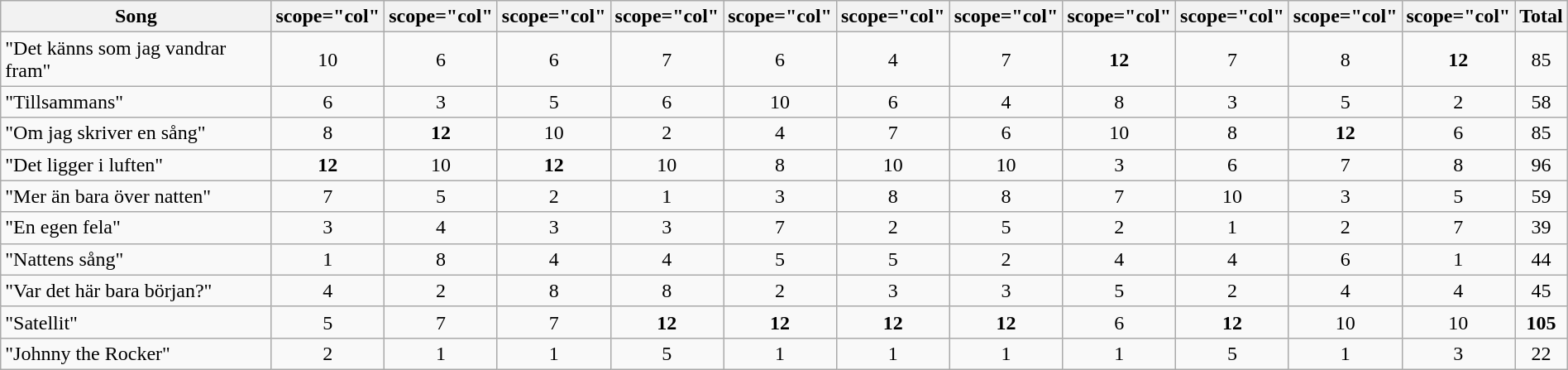<table class="wikitable plainrowheaders" style="margin: 1em auto 1em auto; text-align:center;">
<tr>
<th scope="col">Song</th>
<th>scope="col" </th>
<th>scope="col" </th>
<th>scope="col" </th>
<th>scope="col" </th>
<th>scope="col" </th>
<th>scope="col" </th>
<th>scope="col" </th>
<th>scope="col" </th>
<th>scope="col" </th>
<th>scope="col" </th>
<th>scope="col" </th>
<th scope="col">Total</th>
</tr>
<tr>
<td align="left">"Det känns som jag vandrar fram"</td>
<td>10</td>
<td>6</td>
<td>6</td>
<td>7</td>
<td>6</td>
<td>4</td>
<td>7</td>
<td><strong>12</strong></td>
<td>7</td>
<td>8</td>
<td><strong>12</strong></td>
<td>85</td>
</tr>
<tr>
<td align="left">"Tillsammans"</td>
<td>6</td>
<td>3</td>
<td>5</td>
<td>6</td>
<td>10</td>
<td>6</td>
<td>4</td>
<td>8</td>
<td>3</td>
<td>5</td>
<td>2</td>
<td>58</td>
</tr>
<tr>
<td align="left">"Om jag skriver en sång"</td>
<td>8</td>
<td><strong>12</strong></td>
<td>10</td>
<td>2</td>
<td>4</td>
<td>7</td>
<td>6</td>
<td>10</td>
<td>8</td>
<td><strong>12</strong></td>
<td>6</td>
<td>85</td>
</tr>
<tr>
<td align="left">"Det ligger i luften"</td>
<td><strong>12</strong></td>
<td>10</td>
<td><strong>12</strong></td>
<td>10</td>
<td>8</td>
<td>10</td>
<td>10</td>
<td>3</td>
<td>6</td>
<td>7</td>
<td>8</td>
<td>96</td>
</tr>
<tr>
<td align="left">"Mer än bara över natten"</td>
<td>7</td>
<td>5</td>
<td>2</td>
<td>1</td>
<td>3</td>
<td>8</td>
<td>8</td>
<td>7</td>
<td>10</td>
<td>3</td>
<td>5</td>
<td>59</td>
</tr>
<tr>
<td align="left">"En egen fela"</td>
<td>3</td>
<td>4</td>
<td>3</td>
<td>3</td>
<td>7</td>
<td>2</td>
<td>5</td>
<td>2</td>
<td>1</td>
<td>2</td>
<td>7</td>
<td>39</td>
</tr>
<tr>
<td align="left">"Nattens sång"</td>
<td>1</td>
<td>8</td>
<td>4</td>
<td>4</td>
<td>5</td>
<td>5</td>
<td>2</td>
<td>4</td>
<td>4</td>
<td>6</td>
<td>1</td>
<td>44</td>
</tr>
<tr>
<td align="left">"Var det här bara början?"</td>
<td>4</td>
<td>2</td>
<td>8</td>
<td>8</td>
<td>2</td>
<td>3</td>
<td>3</td>
<td>5</td>
<td>2</td>
<td>4</td>
<td>4</td>
<td>45</td>
</tr>
<tr>
<td align="left">"Satellit"</td>
<td>5</td>
<td>7</td>
<td>7</td>
<td><strong>12</strong></td>
<td><strong>12</strong></td>
<td><strong>12</strong></td>
<td><strong>12</strong></td>
<td>6</td>
<td><strong>12</strong></td>
<td>10</td>
<td>10</td>
<td><strong>105</strong></td>
</tr>
<tr>
<td align="left">"Johnny the Rocker"</td>
<td>2</td>
<td>1</td>
<td>1</td>
<td>5</td>
<td>1</td>
<td>1</td>
<td>1</td>
<td>1</td>
<td>5</td>
<td>1</td>
<td>3</td>
<td>22</td>
</tr>
</table>
